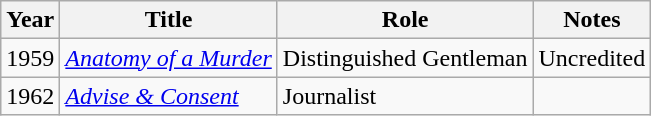<table class="wikitable">
<tr>
<th>Year</th>
<th>Title</th>
<th>Role</th>
<th>Notes</th>
</tr>
<tr>
<td>1959</td>
<td><em><a href='#'>Anatomy of a Murder</a></em></td>
<td>Distinguished Gentleman</td>
<td>Uncredited</td>
</tr>
<tr>
<td>1962</td>
<td><em><a href='#'>Advise & Consent</a></em></td>
<td>Journalist</td>
<td></td>
</tr>
</table>
